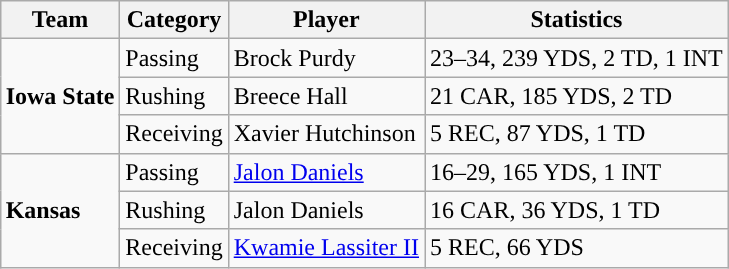<table class="wikitable" style="float: right;">
<tr>
<th>Team</th>
<th>Category</th>
<th>Player</th>
<th>Statistics</th>
</tr>
<tr>
<td rowspan=3><strong>Iowa State</strong></td>
<td>Passing</td>
<td>Brock Purdy</td>
<td>23–34, 239 YDS, 2 TD, 1 INT</td>
</tr>
<tr>
<td>Rushing</td>
<td>Breece Hall</td>
<td>21 CAR, 185 YDS, 2 TD</td>
</tr>
<tr>
<td>Receiving</td>
<td>Xavier Hutchinson</td>
<td>5 REC, 87 YDS, 1 TD</td>
</tr>
<tr>
<td rowspan=3><strong>Kansas</strong></td>
<td>Passing</td>
<td><a href='#'>Jalon Daniels</a></td>
<td>16–29, 165 YDS, 1 INT</td>
</tr>
<tr>
<td>Rushing</td>
<td>Jalon Daniels</td>
<td>16 CAR, 36 YDS, 1 TD</td>
</tr>
<tr>
<td>Receiving</td>
<td><a href='#'>Kwamie Lassiter II</a></td>
<td>5 REC, 66 YDS</td>
</tr>
</table>
